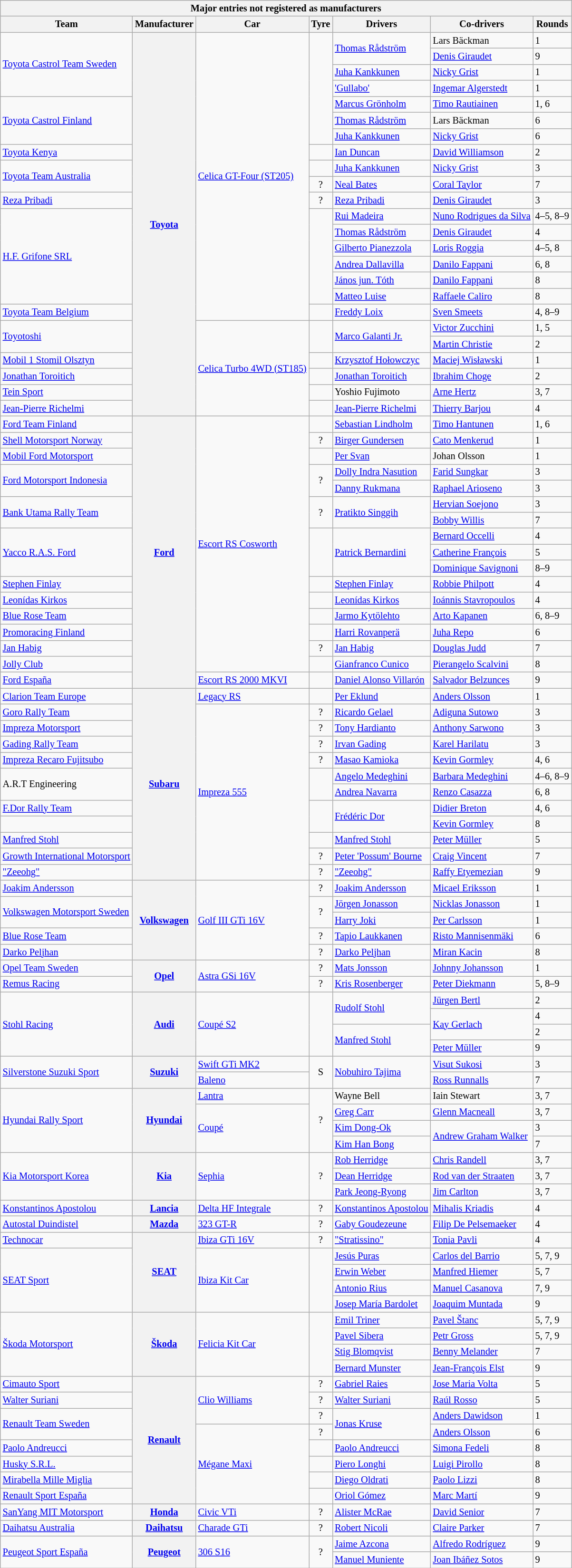<table class="wikitable" style="font-size: 85%">
<tr>
<th colspan="7">Major entries not registered as manufacturers</th>
</tr>
<tr>
<th>Team</th>
<th>Manufacturer</th>
<th>Car</th>
<th>Tyre</th>
<th>Drivers</th>
<th>Co-drivers</th>
<th>Rounds</th>
</tr>
<tr>
<td rowspan="4"> <a href='#'>Toyota Castrol Team Sweden</a></td>
<th rowspan="24"><a href='#'>Toyota</a></th>
<td rowspan="18"><a href='#'>Celica GT-Four (ST205)</a></td>
<td rowspan="7" align="center"></td>
<td rowspan="2"> <a href='#'>Thomas Rådström</a></td>
<td> Lars Bäckman</td>
<td>1</td>
</tr>
<tr>
<td> <a href='#'>Denis Giraudet</a></td>
<td>9</td>
</tr>
<tr>
<td> <a href='#'>Juha Kankkunen</a></td>
<td> <a href='#'>Nicky Grist</a></td>
<td>1</td>
</tr>
<tr>
<td> <a href='#'>'Gullabo'</a></td>
<td> <a href='#'>Ingemar Algerstedt</a></td>
<td>1</td>
</tr>
<tr>
<td rowspan="3"> <a href='#'>Toyota Castrol Finland</a></td>
<td> <a href='#'>Marcus Grönholm</a></td>
<td> <a href='#'>Timo Rautiainen</a></td>
<td>1, 6</td>
</tr>
<tr>
<td> <a href='#'>Thomas Rådström</a></td>
<td> Lars Bäckman</td>
<td>6</td>
</tr>
<tr>
<td> <a href='#'>Juha Kankkunen</a></td>
<td> <a href='#'>Nicky Grist</a></td>
<td>6</td>
</tr>
<tr>
<td> <a href='#'>Toyota Kenya</a></td>
<td align="center"></td>
<td> <a href='#'>Ian Duncan</a></td>
<td> <a href='#'>David Williamson</a></td>
<td>2</td>
</tr>
<tr>
<td rowspan="2"> <a href='#'>Toyota Team Australia</a></td>
<td align="center"></td>
<td> <a href='#'>Juha Kankkunen</a></td>
<td> <a href='#'>Nicky Grist</a></td>
<td>3</td>
</tr>
<tr>
<td align="center">?</td>
<td> <a href='#'>Neal Bates</a></td>
<td> <a href='#'>Coral Taylor</a></td>
<td>7</td>
</tr>
<tr>
<td> <a href='#'>Reza Pribadi</a></td>
<td align="center">?</td>
<td> <a href='#'>Reza Pribadi</a></td>
<td> <a href='#'>Denis Giraudet</a></td>
<td>3</td>
</tr>
<tr>
<td rowspan="6"> <a href='#'>H.F. Grifone SRL</a></td>
<td rowspan="6" align="center"></td>
<td> <a href='#'>Rui Madeira</a></td>
<td> <a href='#'>Nuno Rodrigues da Silva</a></td>
<td>4–5, 8–9</td>
</tr>
<tr>
<td> <a href='#'>Thomas Rådström</a></td>
<td> <a href='#'>Denis Giraudet</a></td>
<td>4</td>
</tr>
<tr>
<td> <a href='#'>Gilberto Pianezzola</a></td>
<td> <a href='#'>Loris Roggia</a></td>
<td>4–5, 8</td>
</tr>
<tr>
<td> <a href='#'>Andrea Dallavilla</a></td>
<td> <a href='#'>Danilo Fappani</a></td>
<td>6, 8</td>
</tr>
<tr>
<td> <a href='#'>János jun. Tóth</a></td>
<td> <a href='#'>Danilo Fappani</a></td>
<td nowrap="">8</td>
</tr>
<tr>
<td> <a href='#'>Matteo Luise</a></td>
<td nowrap=""> <a href='#'>Raffaele Caliro</a></td>
<td>8</td>
</tr>
<tr>
<td> <a href='#'>Toyota Team Belgium</a></td>
<td align="center"></td>
<td> <a href='#'>Freddy Loix</a></td>
<td> <a href='#'>Sven Smeets</a></td>
<td>4, 8–9</td>
</tr>
<tr>
<td rowspan="2"> <a href='#'>Toyotoshi</a></td>
<td rowspan="6"><a href='#'>Celica Turbo 4WD (ST185)</a></td>
<td rowspan="2" align="center"></td>
<td rowspan="2"> <a href='#'>Marco Galanti Jr.</a></td>
<td> <a href='#'>Victor Zucchini</a></td>
<td>1, 5</td>
</tr>
<tr>
<td> <a href='#'>Martin Christie</a></td>
<td>2</td>
</tr>
<tr>
<td> <a href='#'>Mobil 1 Stomil Olsztyn</a></td>
<td align="center"></td>
<td> <a href='#'>Krzysztof Hołowczyc</a></td>
<td> <a href='#'>Maciej Wisławski</a></td>
<td>1</td>
</tr>
<tr>
<td> <a href='#'>Jonathan Toroitich</a></td>
<td align="center"></td>
<td> <a href='#'>Jonathan Toroitich</a></td>
<td> <a href='#'>Ibrahim Choge</a></td>
<td>2</td>
</tr>
<tr>
<td> <a href='#'>Tein Sport</a></td>
<td align="center"></td>
<td> Yoshio Fujimoto</td>
<td> <a href='#'>Arne Hertz</a></td>
<td>3, 7</td>
</tr>
<tr>
<td> <a href='#'>Jean-Pierre Richelmi</a></td>
<td align="center"></td>
<td> <a href='#'>Jean-Pierre Richelmi</a></td>
<td> <a href='#'>Thierry Barjou</a></td>
<td>4</td>
</tr>
<tr>
<td> <a href='#'>Ford Team Finland</a></td>
<th rowspan="17"><a href='#'>Ford</a></th>
<td rowspan="16"><a href='#'>Escort RS Cosworth</a></td>
<td align="center"></td>
<td> <a href='#'>Sebastian Lindholm</a></td>
<td> <a href='#'>Timo Hantunen</a></td>
<td>1, 6</td>
</tr>
<tr>
<td> <a href='#'>Shell Motorsport Norway</a></td>
<td align="center">?</td>
<td> <a href='#'>Birger Gundersen</a></td>
<td> <a href='#'>Cato Menkerud</a></td>
<td>1</td>
</tr>
<tr>
<td> <a href='#'>Mobil Ford Motorsport</a></td>
<td align="center"></td>
<td> <a href='#'>Per Svan</a></td>
<td> Johan Olsson</td>
<td>1</td>
</tr>
<tr>
<td rowspan="2"> <a href='#'>Ford Motorsport Indonesia</a></td>
<td rowspan="2" align="center">?</td>
<td> <a href='#'>Dolly Indra Nasution</a></td>
<td> <a href='#'>Farid Sungkar</a></td>
<td>3</td>
</tr>
<tr>
<td> <a href='#'>Danny Rukmana</a></td>
<td> <a href='#'>Raphael Arioseno</a></td>
<td>3</td>
</tr>
<tr>
<td rowspan="2"> <a href='#'>Bank Utama Rally Team</a></td>
<td rowspan="2" align="center">?</td>
<td rowspan="2"> <a href='#'>Pratikto Singgih</a></td>
<td> <a href='#'>Hervian Soejono</a></td>
<td>3</td>
</tr>
<tr>
<td> <a href='#'>Bobby Willis</a></td>
<td>7</td>
</tr>
<tr>
<td rowspan="3"> <a href='#'>Yacco R.A.S. Ford</a></td>
<td rowspan="3" align="center"></td>
<td rowspan="3"> <a href='#'>Patrick Bernardini</a></td>
<td> <a href='#'>Bernard Occelli</a></td>
<td>4</td>
</tr>
<tr>
<td> <a href='#'>Catherine François</a></td>
<td>5</td>
</tr>
<tr>
<td> <a href='#'>Dominique Savignoni</a></td>
<td>8–9</td>
</tr>
<tr>
<td> <a href='#'>Stephen Finlay</a></td>
<td align="center"></td>
<td> <a href='#'>Stephen Finlay</a></td>
<td> <a href='#'>Robbie Philpott</a></td>
<td>4</td>
</tr>
<tr>
<td> <a href='#'>Leonídas Kirkos</a></td>
<td align="center"></td>
<td> <a href='#'>Leonídas Kirkos</a></td>
<td> <a href='#'>Ioánnis Stavropoulos</a></td>
<td>4</td>
</tr>
<tr>
<td> <a href='#'>Blue Rose Team</a></td>
<td align="center"></td>
<td> <a href='#'>Jarmo Kytölehto</a></td>
<td> <a href='#'>Arto Kapanen</a></td>
<td>6, 8–9</td>
</tr>
<tr>
<td> <a href='#'>Promoracing Finland</a></td>
<td align="center"></td>
<td> <a href='#'>Harri Rovanperä</a></td>
<td> <a href='#'>Juha Repo</a></td>
<td>6</td>
</tr>
<tr>
<td> <a href='#'>Jan Habig</a></td>
<td align="center">?</td>
<td> <a href='#'>Jan Habig</a></td>
<td> <a href='#'>Douglas Judd</a></td>
<td>7</td>
</tr>
<tr>
<td> <a href='#'>Jolly Club</a></td>
<td align="center"></td>
<td> <a href='#'>Gianfranco Cunico</a></td>
<td> <a href='#'>Pierangelo Scalvini</a></td>
<td>8</td>
</tr>
<tr>
<td> <a href='#'>Ford España</a></td>
<td><a href='#'>Escort RS 2000 MKVI</a></td>
<td align="center"></td>
<td> <a href='#'>Daniel Alonso Villarón</a></td>
<td> <a href='#'>Salvador Belzunces</a></td>
<td>9</td>
</tr>
<tr>
<td> <a href='#'>Clarion Team Europe</a></td>
<th rowspan="12"><a href='#'>Subaru</a></th>
<td><a href='#'>Legacy RS</a></td>
<td align="center"></td>
<td> <a href='#'>Per Eklund</a></td>
<td> <a href='#'>Anders Olsson</a></td>
<td>1</td>
</tr>
<tr>
<td> <a href='#'>Goro Rally Team</a></td>
<td rowspan="11"><a href='#'>Impreza 555</a></td>
<td align="center">?</td>
<td> <a href='#'>Ricardo Gelael</a></td>
<td> <a href='#'>Adiguna Sutowo</a></td>
<td>3</td>
</tr>
<tr>
<td> <a href='#'>Impreza Motorsport</a></td>
<td align="center">?</td>
<td> <a href='#'>Tony Hardianto</a></td>
<td> <a href='#'>Anthony Sarwono</a></td>
<td>3</td>
</tr>
<tr>
<td> <a href='#'>Gading Rally Team</a></td>
<td align="center">?</td>
<td> <a href='#'>Irvan Gading</a></td>
<td> <a href='#'>Karel Harilatu</a></td>
<td>3</td>
</tr>
<tr>
<td> <a href='#'>Impreza Recaro Fujitsubo</a></td>
<td align="center">?</td>
<td> <a href='#'>Masao Kamioka</a></td>
<td> <a href='#'>Kevin Gormley</a></td>
<td>4, 6</td>
</tr>
<tr>
<td rowspan="2"> A.R.T Engineering</td>
<td rowspan="2" align="center"></td>
<td> <a href='#'>Angelo Medeghini</a></td>
<td> <a href='#'>Barbara Medeghini</a></td>
<td>4–6, 8–9</td>
</tr>
<tr>
<td> <a href='#'>Andrea Navarra</a></td>
<td> <a href='#'>Renzo Casazza</a></td>
<td>6, 8</td>
</tr>
<tr>
<td> <a href='#'>F.Dor Rally Team</a></td>
<td rowspan="2" align="center"></td>
<td rowspan="2"> <a href='#'>Frédéric Dor</a></td>
<td> <a href='#'>Didier Breton</a></td>
<td>4, 6</td>
</tr>
<tr>
<td></td>
<td> <a href='#'>Kevin Gormley</a></td>
<td>8</td>
</tr>
<tr>
<td> <a href='#'>Manfred Stohl</a></td>
<td align="center"></td>
<td> <a href='#'>Manfred Stohl</a></td>
<td> <a href='#'>Peter Müller</a></td>
<td>5</td>
</tr>
<tr>
<td> <a href='#'>Growth International Motorsport</a></td>
<td align="center">?</td>
<td> <a href='#'>Peter 'Possum' Bourne</a></td>
<td> <a href='#'>Craig Vincent</a></td>
<td>7</td>
</tr>
<tr>
<td> <a href='#'>"Zeeohg"</a></td>
<td align="center">?</td>
<td> <a href='#'>"Zeeohg"</a></td>
<td> <a href='#'>Raffy Etyemezian</a></td>
<td>9</td>
</tr>
<tr>
<td> <a href='#'>Joakim Andersson</a></td>
<th rowspan="5"><a href='#'>Volkswagen</a></th>
<td rowspan="5"><a href='#'>Golf III GTi 16V</a></td>
<td align="center">?</td>
<td> <a href='#'>Joakim Andersson</a></td>
<td> <a href='#'>Micael Eriksson</a></td>
<td>1</td>
</tr>
<tr>
<td rowspan="2"> <a href='#'>Volkswagen Motorsport Sweden</a></td>
<td rowspan="2" align="center">?</td>
<td> <a href='#'>Jörgen Jonasson</a></td>
<td> <a href='#'>Nicklas Jonasson</a></td>
<td>1</td>
</tr>
<tr>
<td> <a href='#'>Harry Joki</a></td>
<td> <a href='#'>Per Carlsson</a></td>
<td>1</td>
</tr>
<tr>
<td> <a href='#'>Blue Rose Team</a></td>
<td align="center">?</td>
<td> <a href='#'>Tapio Laukkanen</a></td>
<td> <a href='#'>Risto Mannisenmäki</a></td>
<td>6</td>
</tr>
<tr>
<td> <a href='#'>Darko Peljhan</a></td>
<td align="center">?</td>
<td> <a href='#'>Darko Peljhan</a></td>
<td> <a href='#'>Miran Kacin</a></td>
<td>8</td>
</tr>
<tr>
<td> <a href='#'>Opel Team Sweden</a></td>
<th rowspan="2"><a href='#'>Opel</a></th>
<td rowspan="2"><a href='#'>Astra GSi 16V</a></td>
<td align="center">?</td>
<td> <a href='#'>Mats Jonsson</a></td>
<td> <a href='#'>Johnny Johansson</a></td>
<td>1</td>
</tr>
<tr>
<td> <a href='#'>Remus Racing</a></td>
<td align="center">?</td>
<td> <a href='#'>Kris Rosenberger</a></td>
<td> <a href='#'>Peter Diekmann</a></td>
<td>5, 8–9</td>
</tr>
<tr>
<td rowspan="4"> <a href='#'>Stohl Racing</a></td>
<th rowspan="4"><a href='#'>Audi</a></th>
<td rowspan="4"><a href='#'>Coupé S2</a></td>
<td rowspan="4" align="center"></td>
<td rowspan="2"> <a href='#'>Rudolf Stohl</a></td>
<td> <a href='#'>Jürgen Bertl</a></td>
<td>2</td>
</tr>
<tr>
<td rowspan="2"> <a href='#'>Kay Gerlach</a></td>
<td>4</td>
</tr>
<tr>
<td rowspan="2"> <a href='#'>Manfred Stohl</a></td>
<td>2</td>
</tr>
<tr>
<td> <a href='#'>Peter Müller</a></td>
<td>9</td>
</tr>
<tr>
<td rowspan="2"> <a href='#'>Silverstone Suzuki Sport</a></td>
<th rowspan="2"><a href='#'>Suzuki</a></th>
<td><a href='#'>Swift GTi MK2</a></td>
<td rowspan="2" align="center">S</td>
<td rowspan="2"> <a href='#'>Nobuhiro Tajima</a></td>
<td> <a href='#'>Visut Sukosi</a></td>
<td>3</td>
</tr>
<tr>
<td><a href='#'>Baleno</a></td>
<td> <a href='#'>Ross Runnalls</a></td>
<td>7</td>
</tr>
<tr>
<td rowspan="4"> <a href='#'>Hyundai Rally Sport</a></td>
<th rowspan="4"><a href='#'>Hyundai</a></th>
<td><a href='#'>Lantra</a></td>
<td rowspan="4" align="center">?</td>
<td> Wayne Bell</td>
<td> Iain Stewart</td>
<td>3, 7</td>
</tr>
<tr>
<td rowspan="3"><a href='#'>Coupé</a></td>
<td> <a href='#'>Greg Carr</a></td>
<td> <a href='#'>Glenn Macneall</a></td>
<td>3, 7</td>
</tr>
<tr>
<td> <a href='#'>Kim Dong-Ok</a></td>
<td rowspan="2"> <a href='#'>Andrew Graham Walker</a></td>
<td>3</td>
</tr>
<tr>
<td> <a href='#'>Kim Han Bong</a></td>
<td>7</td>
</tr>
<tr>
<td rowspan="3"> <a href='#'>Kia Motorsport Korea</a></td>
<th rowspan="3"><a href='#'>Kia</a></th>
<td rowspan="3"><a href='#'>Sephia</a></td>
<td rowspan="3" align="center">?</td>
<td> <a href='#'>Rob Herridge</a></td>
<td> <a href='#'>Chris Randell</a></td>
<td>3, 7</td>
</tr>
<tr>
<td> <a href='#'>Dean Herridge</a></td>
<td> <a href='#'>Rod van der Straaten</a></td>
<td>3, 7</td>
</tr>
<tr>
<td> <a href='#'>Park Jeong-Ryong</a></td>
<td> <a href='#'>Jim Carlton</a></td>
<td>3, 7</td>
</tr>
<tr>
<td> <a href='#'>Konstantinos Apostolou</a></td>
<th><a href='#'>Lancia</a></th>
<td><a href='#'>Delta HF Integrale</a></td>
<td align="center">?</td>
<td> <a href='#'>Konstantinos Apostolou</a></td>
<td> <a href='#'>Mihalis Kriadis</a></td>
<td>4</td>
</tr>
<tr>
<td> <a href='#'>Autostal Duindistel</a></td>
<th><a href='#'>Mazda</a></th>
<td><a href='#'>323 GT-R</a></td>
<td align="center">?</td>
<td> <a href='#'>Gaby Goudezeune</a></td>
<td> <a href='#'>Filip De Pelsemaeker</a></td>
<td>4</td>
</tr>
<tr>
<td> <a href='#'>Technocar</a></td>
<th rowspan="5"><a href='#'>SEAT</a></th>
<td><a href='#'>Ibiza GTi 16V</a></td>
<td align="center">?</td>
<td> <a href='#'>"Stratissino"</a></td>
<td> <a href='#'>Tonia Pavli</a></td>
<td>4</td>
</tr>
<tr>
<td rowspan="4"> <a href='#'>SEAT Sport</a></td>
<td rowspan="4"><a href='#'>Ibiza Kit Car</a></td>
<td rowspan="4" align="center"></td>
<td> <a href='#'>Jesús Puras</a></td>
<td> <a href='#'>Carlos del Barrio</a></td>
<td>5, 7, 9</td>
</tr>
<tr>
<td> <a href='#'>Erwin Weber</a></td>
<td> <a href='#'>Manfred Hiemer</a></td>
<td>5, 7</td>
</tr>
<tr>
<td> <a href='#'>Antonio Rius</a></td>
<td> <a href='#'>Manuel Casanova</a></td>
<td>7, 9</td>
</tr>
<tr>
<td> <a href='#'>Josep María Bardolet</a></td>
<td> <a href='#'>Joaquim Muntada</a></td>
<td>9</td>
</tr>
<tr>
<td rowspan="4"> <a href='#'>Škoda Motorsport</a></td>
<th rowspan="4"><a href='#'>Škoda</a></th>
<td rowspan="4"><a href='#'>Felicia Kit Car</a></td>
<td rowspan="4" align="center"></td>
<td> <a href='#'>Emil Triner</a></td>
<td> <a href='#'>Pavel Štanc</a></td>
<td>5, 7, 9</td>
</tr>
<tr>
<td> <a href='#'>Pavel Sibera</a></td>
<td> <a href='#'>Petr Gross</a></td>
<td>5, 7, 9</td>
</tr>
<tr>
<td> <a href='#'>Stig Blomqvist</a></td>
<td> <a href='#'>Benny Melander</a></td>
<td>7</td>
</tr>
<tr>
<td> <a href='#'>Bernard Munster</a></td>
<td> <a href='#'>Jean-François Elst</a></td>
<td>9</td>
</tr>
<tr>
<td> <a href='#'>Cimauto Sport</a></td>
<th rowspan="8"><a href='#'>Renault</a></th>
<td rowspan="3"><a href='#'>Clio Williams</a></td>
<td align="center">?</td>
<td> <a href='#'>Gabriel Raies</a></td>
<td> <a href='#'>Jose Maria Volta</a></td>
<td>5</td>
</tr>
<tr>
<td> <a href='#'>Walter Suriani</a></td>
<td align="center">?</td>
<td> <a href='#'>Walter Suriani</a></td>
<td> <a href='#'>Raúl Rosso</a></td>
<td>5</td>
</tr>
<tr>
<td rowspan="2"> <a href='#'>Renault Team Sweden</a></td>
<td align="center">?</td>
<td rowspan="2"> <a href='#'>Jonas Kruse</a></td>
<td> <a href='#'>Anders Dawidson</a></td>
<td>1</td>
</tr>
<tr>
<td rowspan="5"><a href='#'>Mégane Maxi</a></td>
<td align="center">?</td>
<td> <a href='#'>Anders Olsson</a></td>
<td>6</td>
</tr>
<tr>
<td> <a href='#'>Paolo Andreucci</a></td>
<td align="center"></td>
<td> <a href='#'>Paolo Andreucci</a></td>
<td> <a href='#'>Simona Fedeli</a></td>
<td>8</td>
</tr>
<tr>
<td> <a href='#'>Husky S.R.L.</a></td>
<td align="center"></td>
<td> <a href='#'>Piero Longhi</a></td>
<td> <a href='#'>Luigi Pirollo</a></td>
<td>8</td>
</tr>
<tr>
<td> <a href='#'>Mirabella Mille Miglia</a></td>
<td align="center"></td>
<td> <a href='#'>Diego Oldrati</a></td>
<td> <a href='#'>Paolo Lizzi</a></td>
<td>8</td>
</tr>
<tr>
<td> <a href='#'>Renault Sport España</a></td>
<td align="center"></td>
<td> <a href='#'>Oriol Gómez</a></td>
<td> <a href='#'>Marc Martí</a></td>
<td>9</td>
</tr>
<tr>
<td> <a href='#'>SanYang MIT Motorsport</a></td>
<th><a href='#'>Honda</a></th>
<td><a href='#'>Civic VTi</a></td>
<td align="center">?</td>
<td> <a href='#'>Alister McRae</a></td>
<td> <a href='#'>David Senior</a></td>
<td>7</td>
</tr>
<tr>
<td> <a href='#'>Daihatsu Australia</a></td>
<th><a href='#'>Daihatsu</a></th>
<td><a href='#'>Charade GTi</a></td>
<td align="center">?</td>
<td> <a href='#'>Robert Nicoli</a></td>
<td> <a href='#'>Claire Parker</a></td>
<td>7</td>
</tr>
<tr>
<td rowspan="2"> <a href='#'>Peugeot Sport España</a></td>
<th rowspan="2"><a href='#'>Peugeot</a></th>
<td rowspan="2"><a href='#'>306 S16</a></td>
<td rowspan="2" align="center">?</td>
<td> <a href='#'>Jaime Azcona</a></td>
<td> <a href='#'>Alfredo Rodríguez</a></td>
<td>9</td>
</tr>
<tr>
<td> <a href='#'>Manuel Muniente</a></td>
<td> <a href='#'>Joan Ibáñez Sotos</a></td>
<td>9</td>
</tr>
</table>
